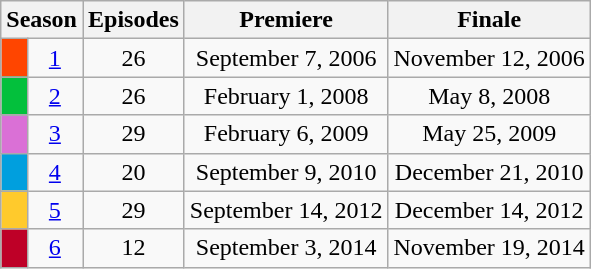<table class="wikitable">
<tr>
<th colspan="2">Season</th>
<th>Episodes</th>
<th>Premiere</th>
<th>Finale</th>
</tr>
<tr>
<td style="color:#FFFFFF; background-color: #FF4500"></td>
<td align="center"><a href='#'>1</a></td>
<td align="center">26</td>
<td align="center">September 7, 2006</td>
<td align="center">November 12, 2006</td>
</tr>
<tr>
<td style="color:#FFFFFF; background-color: #03C03C"></td>
<td align="center"><a href='#'>2</a></td>
<td align="center">26</td>
<td align="center">February 1, 2008</td>
<td align="center">May 8, 2008</td>
</tr>
<tr>
<td style="color: #000000; background-color: #DA70D6"></td>
<td align="center"><a href='#'>3</a></td>
<td align="center">29</td>
<td align="center">February 6, 2009</td>
<td align="center">May 25, 2009</td>
</tr>
<tr>
<td style="background:#009fde;"></td>
<td align="center"><a href='#'>4</a></td>
<td align="center">20</td>
<td align="center">September 9, 2010</td>
<td align="center">December 21, 2010</td>
</tr>
<tr>
<td style="background:#FFCA2C; color:#000000;"></td>
<td align="center"><a href='#'>5</a></td>
<td align="center">29</td>
<td align="center">September 14, 2012</td>
<td align="center">December 14, 2012</td>
</tr>
<tr>
<td style="background:#BE0027;"></td>
<td align="center"><a href='#'>6</a></td>
<td align="center">12</td>
<td align="center">September 3, 2014</td>
<td align="center">November 19, 2014</td>
</tr>
</table>
